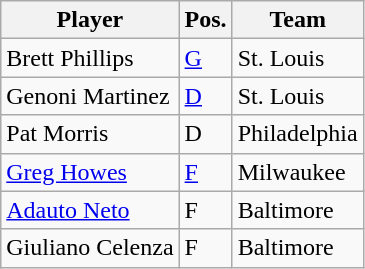<table class="wikitable">
<tr>
<th>Player</th>
<th>Pos.</th>
<th>Team</th>
</tr>
<tr>
<td>Brett Phillips</td>
<td><a href='#'>G</a></td>
<td>St. Louis</td>
</tr>
<tr>
<td>Genoni Martinez</td>
<td><a href='#'>D</a></td>
<td>St. Louis</td>
</tr>
<tr>
<td>Pat Morris</td>
<td>D</td>
<td>Philadelphia</td>
</tr>
<tr>
<td><a href='#'>Greg Howes</a></td>
<td><a href='#'>F</a></td>
<td>Milwaukee</td>
</tr>
<tr>
<td><a href='#'>Adauto Neto</a></td>
<td>F</td>
<td>Baltimore</td>
</tr>
<tr>
<td>Giuliano Celenza</td>
<td>F</td>
<td>Baltimore</td>
</tr>
</table>
